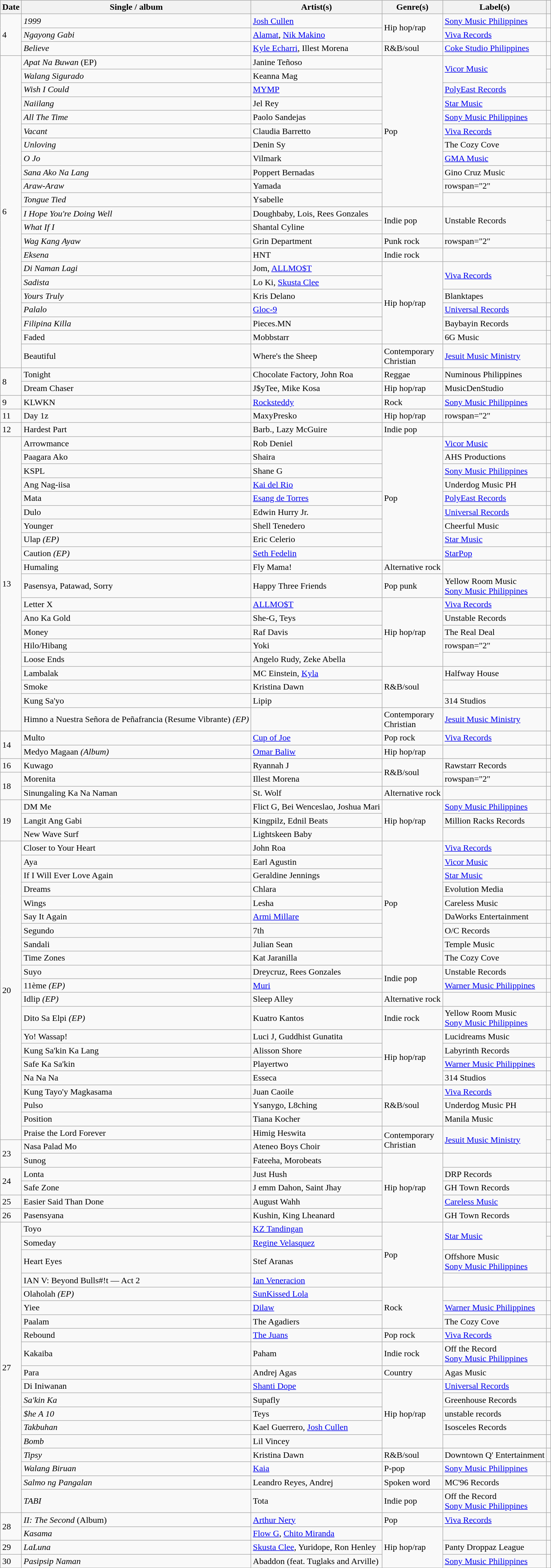<table class="wikitable">
<tr>
<th>Date</th>
<th>Single / album</th>
<th>Artist(s)</th>
<th>Genre(s)</th>
<th>Label(s)</th>
<th></th>
</tr>
<tr>
<td rowspan="3">4</td>
<td><em>1999</em></td>
<td><a href='#'>Josh Cullen</a></td>
<td rowspan="2">Hip hop/rap</td>
<td><a href='#'>Sony Music Philippines</a></td>
<td></td>
</tr>
<tr>
<td><em>Ngayong Gabi</em></td>
<td><a href='#'>Alamat</a>, <a href='#'>Nik Makino</a></td>
<td><a href='#'>Viva Records</a></td>
<td></td>
</tr>
<tr>
<td><em>Believe</em></td>
<td><a href='#'>Kyle Echarri</a>, Illest Morena</td>
<td>R&B/soul</td>
<td><a href='#'>Coke Studio Philippines</a></td>
<td></td>
</tr>
<tr>
<td rowspan="22">6</td>
<td><em>Apat Na Buwan</em> (EP)</td>
<td>Janine Teñoso</td>
<td rowspan="11">Pop</td>
<td rowspan="2"><a href='#'>Vicor Music</a></td>
<td></td>
</tr>
<tr>
<td><em>Walang Sigurado</em></td>
<td>Keanna Mag</td>
<td></td>
</tr>
<tr>
<td><em>Wish I Could</em></td>
<td><a href='#'>MYMP</a></td>
<td><a href='#'>PolyEast Records</a></td>
<td></td>
</tr>
<tr>
<td><em>Naiilang</em></td>
<td>Jel Rey</td>
<td><a href='#'>Star Music</a></td>
<td></td>
</tr>
<tr>
<td><em>All The Time</em></td>
<td>Paolo Sandejas</td>
<td><a href='#'>Sony Music Philippines</a></td>
<td></td>
</tr>
<tr>
<td><em>Vacant</em></td>
<td>Claudia Barretto</td>
<td><a href='#'>Viva Records</a></td>
<td></td>
</tr>
<tr>
<td><em>Unloving</em></td>
<td>Denin Sy</td>
<td>The Cozy Cove</td>
<td></td>
</tr>
<tr>
<td><em>O Jo</em></td>
<td>Vilmark</td>
<td><a href='#'>GMA Music</a></td>
<td></td>
</tr>
<tr>
<td><em>Sana Ako Na Lang</em></td>
<td>Poppert Bernadas</td>
<td>Gino Cruz Music</td>
<td></td>
</tr>
<tr>
<td><em>Araw-Araw</em></td>
<td>Yamada</td>
<td>rowspan="2" </td>
<td></td>
</tr>
<tr>
<td><em>Tongue Tied</em></td>
<td>Ysabelle</td>
<td></td>
</tr>
<tr>
<td><em>I Hope You're Doing Well</em></td>
<td>Doughbaby, Lois, Rees Gonzales</td>
<td rowspan="2">Indie pop</td>
<td rowspan="2">Unstable Records</td>
<td></td>
</tr>
<tr>
<td><em>What If I</em></td>
<td>Shantal Cyline</td>
<td></td>
</tr>
<tr>
<td><em>Wag Kang Ayaw</em></td>
<td>Grin Department</td>
<td>Punk rock</td>
<td>rowspan="2" </td>
<td></td>
</tr>
<tr>
<td><em>Eksena</em></td>
<td>HNT</td>
<td>Indie rock</td>
<td></td>
</tr>
<tr>
<td><em>Di Naman Lagi</em></td>
<td>Jom, <a href='#'>ALLMO$T</a></td>
<td rowspan="6">Hip hop/rap</td>
<td rowspan="2"><a href='#'>Viva Records</a></td>
<td></td>
</tr>
<tr>
<td><em>Sadista</em></td>
<td>Lo Ki, <a href='#'>Skusta Clee</a></td>
<td></td>
</tr>
<tr>
<td><em>Yours Truly</em></td>
<td>Kris Delano</td>
<td>Blanktapes</td>
<td></td>
</tr>
<tr>
<td><em>Palalo</em></td>
<td><a href='#'>Gloc-9</a></td>
<td><a href='#'>Universal Records</a></td>
<td></td>
</tr>
<tr>
<td><em>Filipina Killa<strong></td>
<td>Pieces.MN</td>
<td>Baybayin Records</td>
<td></td>
</tr>
<tr>
<td></em>Faded<em></td>
<td>Mobbstarr</td>
<td>6G Music</td>
<td></td>
</tr>
<tr>
<td></em>Beautiful<em></td>
<td>Where's the Sheep</td>
<td>Contemporary<br>Christian</td>
<td><a href='#'>Jesuit Music Ministry</a></td>
<td></td>
</tr>
<tr>
<td rowspan="2">8</td>
<td></em>Tonight<em></td>
<td>Chocolate Factory, John Roa</td>
<td>Reggae</td>
<td>Numinous Philippines</td>
<td></td>
</tr>
<tr>
<td></em>Dream Chaser<em></td>
<td>J$yTee, Mike Kosa</td>
<td>Hip hop/rap</td>
<td>MusicDenStudio</td>
<td></td>
</tr>
<tr>
<td>9</td>
<td></em>KLWKN<em></td>
<td><a href='#'>Rocksteddy</a></td>
<td>Rock</td>
<td><a href='#'>Sony Music Philippines</a></td>
<td></td>
</tr>
<tr>
<td>11</td>
<td></em>Day 1z<em></td>
<td>MaxyPresko</td>
<td>Hip hop/rap</td>
<td>rowspan="2" </td>
<td></td>
</tr>
<tr>
<td>12</td>
<td></em>Hardest Part<em></td>
<td>Barb., Lazy McGuire</td>
<td>Indie pop</td>
<td></td>
</tr>
<tr>
<td rowspan="20">13</td>
<td></em>Arrowmance<em></td>
<td>Rob Deniel</td>
<td rowspan="9">Pop</td>
<td><a href='#'>Vicor Music</a></td>
<td></td>
</tr>
<tr>
<td></em>Paagara Ako<em></td>
<td>Shaira</td>
<td>AHS Productions</td>
<td></td>
</tr>
<tr>
<td></em>KSPL<em></td>
<td>Shane G</td>
<td><a href='#'>Sony Music Philippines</a></td>
<td></td>
</tr>
<tr>
<td></em>Ang Nag-iisa<em></td>
<td><a href='#'>Kai del Rio</a></td>
<td>Underdog Music PH</td>
<td></td>
</tr>
<tr>
<td></em>Mata<em></td>
<td><a href='#'>Esang de Torres</a></td>
<td><a href='#'>PolyEast Records</a></td>
<td></td>
</tr>
<tr>
<td></em>Dulo<em></td>
<td>Edwin Hurry Jr.</td>
<td><a href='#'>Universal Records</a></td>
<td></td>
</tr>
<tr>
<td></em>Younger<em></td>
<td>Shell Tenedero</td>
<td>Cheerful Music</td>
<td></td>
</tr>
<tr>
<td></em>Ulap<em> (EP)</td>
<td>Eric Celerio</td>
<td><a href='#'>Star Music</a></td>
<td></td>
</tr>
<tr>
<td></em>Caution<em> (EP)</td>
<td><a href='#'>Seth Fedelin</a></td>
<td><a href='#'>StarPop</a></td>
<td></td>
</tr>
<tr>
<td></em>Humaling<em></td>
<td>Fly Mama!</td>
<td>Alternative rock</td>
<td></td>
<td></td>
</tr>
<tr>
<td></em>Pasensya, Patawad, Sorry<em></td>
<td>Happy Three Friends</td>
<td>Pop punk</td>
<td>Yellow Room Music<br><a href='#'>Sony Music Philippines</a></td>
<td></td>
</tr>
<tr>
<td></em>Letter X<em></td>
<td><a href='#'>ALLMO$T</a></td>
<td rowspan="5">Hip hop/rap</td>
<td><a href='#'>Viva Records</a></td>
<td></td>
</tr>
<tr>
<td></em>Ano Ka Gold<em></td>
<td>She-G, Teys</td>
<td>Unstable Records</td>
<td></td>
</tr>
<tr>
<td></em>Money<em></td>
<td>Raf Davis</td>
<td>The Real Deal</td>
<td></td>
</tr>
<tr>
<td></em>Hilo/Hibang<em></td>
<td>Yoki</td>
<td>rowspan="2" </td>
<td></td>
</tr>
<tr>
<td></em>Loose Ends<em></td>
<td>Angelo Rudy, Zeke Abella</td>
<td></td>
</tr>
<tr>
<td></em>Lambalak<em></td>
<td>MC Einstein, <a href='#'>Kyla</a></td>
<td rowspan="3">R&B/soul</td>
<td>Halfway House</td>
<td></td>
</tr>
<tr>
<td></em>Smoke<em></td>
<td>Kristina Dawn</td>
<td></td>
<td></td>
</tr>
<tr>
<td></em>Kung Sa'yo<em></td>
<td>Lipip</td>
<td>314 Studios</td>
<td></td>
</tr>
<tr>
<td></em>Himno a Nuestra Señora de Peñafrancia (Resume Vibrante)<em> (EP)</td>
<td></td>
<td>Contemporary<br>Christian</td>
<td><a href='#'>Jesuit Music Ministry</a></td>
<td></td>
</tr>
<tr>
<td rowspan="2">14</td>
<td></em>Multo<em></td>
<td><a href='#'>Cup of Joe</a></td>
<td>Pop rock</td>
<td><a href='#'>Viva Records</a></td>
<td></td>
</tr>
<tr>
<td></em>Medyo Magaan<em> (Album)</td>
<td><a href='#'>Omar Baliw</a></td>
<td>Hip hop/rap</td>
<td></td>
<td></td>
</tr>
<tr>
<td>16</td>
<td></em>Kuwago<em></td>
<td>Ryannah J</td>
<td rowspan="2">R&B/soul</td>
<td>Rawstarr Records</td>
<td></td>
</tr>
<tr>
<td rowspan="2">18</td>
<td></em>Morenita<em></td>
<td>Illest Morena</td>
<td>rowspan="2" </td>
<td></td>
</tr>
<tr>
<td></em>Sinungaling Ka Na Naman<em></td>
<td>St. Wolf</td>
<td>Alternative rock</td>
<td></td>
</tr>
<tr>
<td rowspan="3">19</td>
<td></em>DM Me<em></td>
<td>Flict G, Bei Wenceslao, Joshua Mari</td>
<td rowspan="3">Hip hop/rap</td>
<td><a href='#'>Sony Music Philippines</a></td>
<td></td>
</tr>
<tr>
<td></em>Langit Ang Gabi<em></td>
<td>Kingpilz, Ednil Beats</td>
<td>Million Racks Records</td>
<td></td>
</tr>
<tr>
<td></em>New Wave Surf<em></td>
<td>Lightskeen Baby</td>
<td></td>
<td></td>
</tr>
<tr>
<td rowspan="21">20</td>
<td></em>Closer to Your Heart<em></td>
<td>John Roa</td>
<td rowspan="9">Pop</td>
<td><a href='#'>Viva Records</a></td>
<td></td>
</tr>
<tr>
<td></em>Aya<em></td>
<td>Earl Agustin</td>
<td><a href='#'>Vicor Music</a></td>
<td></td>
</tr>
<tr>
<td></em>If I Will Ever Love Again<em></td>
<td>Geraldine Jennings</td>
<td><a href='#'>Star Music</a></td>
<td></td>
</tr>
<tr>
<td></em>Dreams<em></td>
<td>Chlara</td>
<td>Evolution Media</td>
<td></td>
</tr>
<tr>
<td></em>Wings<em></td>
<td>Lesha</td>
<td>Careless Music</td>
<td></td>
</tr>
<tr>
<td></em>Say It Again<em></td>
<td><a href='#'>Armi Millare</a></td>
<td>DaWorks Entertainment</td>
<td></td>
</tr>
<tr>
<td></em>Segundo<em></td>
<td>7th</td>
<td>O/C Records</td>
<td></td>
</tr>
<tr>
<td></em>Sandali<em></td>
<td>Julian Sean</td>
<td>Temple Music</td>
<td></td>
</tr>
<tr>
<td></em>Time Zones<em></td>
<td>Kat Jaranilla</td>
<td>The Cozy Cove</td>
<td></td>
</tr>
<tr>
<td></em>Suyo<em></td>
<td>Dreycruz, Rees Gonzales</td>
<td rowspan="2">Indie pop</td>
<td>Unstable Records</td>
<td></td>
</tr>
<tr>
<td></em>11ème<em> (EP)</td>
<td><a href='#'>Muri</a></td>
<td><a href='#'>Warner Music Philippines</a></td>
<td></td>
</tr>
<tr>
<td></em>Idlip<em> (EP)</td>
<td>Sleep Alley</td>
<td>Alternative rock</td>
<td></td>
<td></td>
</tr>
<tr>
<td></em>Dito Sa Elpi<em> (EP)</td>
<td>Kuatro Kantos</td>
<td>Indie rock</td>
<td>Yellow Room Music<br><a href='#'>Sony Music Philippines</a></td>
<td></td>
</tr>
<tr>
<td></em>Yo! Wassap!<em></td>
<td>Luci J, Guddhist Gunatita</td>
<td rowspan="4">Hip hop/rap</td>
<td>Lucidreams Music</td>
<td></td>
</tr>
<tr>
<td></em>Kung Sa'kin Ka Lang<em></td>
<td>Alisson Shore</td>
<td>Labyrinth Records</td>
<td></td>
</tr>
<tr>
<td></em>Safe Ka Sa'kin<em></td>
<td>Playertwo</td>
<td><a href='#'>Warner Music Philippines</a></td>
<td></td>
</tr>
<tr>
<td></em>Na Na Na<em></td>
<td>Esseca</td>
<td>314 Studios</td>
<td></td>
</tr>
<tr>
<td></em>Kung Tayo'y Magkasama<em></td>
<td>Juan Caoile</td>
<td rowspan="3">R&B/soul</td>
<td><a href='#'>Viva Records</a></td>
<td></td>
</tr>
<tr>
<td></em>Pulso<em></td>
<td>Ysanygo, L8ching</td>
<td>Underdog Music PH</td>
<td></td>
</tr>
<tr>
<td></em>Position<em></td>
<td>Tiana Kocher</td>
<td>Manila Music</td>
<td></td>
</tr>
<tr>
<td></em>Praise the Lord Forever<em></td>
<td>Himig Heswita</td>
<td rowspan="2">Contemporary<br>Christian</td>
<td rowspan="2"><a href='#'>Jesuit Music Ministry</a></td>
<td></td>
</tr>
<tr>
<td rowspan="2">23</td>
<td></em>Nasa Palad Mo<em></td>
<td>Ateneo Boys Choir</td>
<td></td>
</tr>
<tr>
<td></em>Sunog<em></td>
<td>Fateeha, Morobeats</td>
<td rowspan="5">Hip hop/rap</td>
<td></td>
<td></td>
</tr>
<tr>
<td rowspan="2">24</td>
<td></em>Lonta<em></td>
<td>Just Hush</td>
<td>DRP Records</td>
<td></td>
</tr>
<tr>
<td></em>Safe Zone<em></td>
<td>J emm Dahon, Saint Jhay</td>
<td>GH Town Records</td>
<td></td>
</tr>
<tr>
<td>25</td>
<td></em>Easier Said Than Done<em></td>
<td>August Wahh</td>
<td><a href='#'>Careless Music</a></td>
<td></td>
</tr>
<tr>
<td>26</td>
<td></em>Pasensyana<em></td>
<td>Kushin, King Lheanard</td>
<td>GH Town Records</td>
<td></td>
</tr>
<tr>
<td rowspan="19">27</td>
<td></em>Toyo<em></td>
<td><a href='#'>KZ Tandingan</a></td>
<td rowspan="4">Pop</td>
<td rowspan="2"><a href='#'>Star Music</a></td>
<td></td>
</tr>
<tr>
<td></em>Someday<em></td>
<td><a href='#'>Regine Velasquez</a></td>
<td></td>
</tr>
<tr>
<td></em>Heart Eyes<em></td>
<td>Stef Aranas</td>
<td>Offshore Music<br><a href='#'>Sony Music Philippines</a></td>
<td></td>
</tr>
<tr>
<td></em>IAN V: Beyond Bulls#!t — Act 2<em></td>
<td><a href='#'>Ian Veneracion</a></td>
<td></td>
<td></td>
</tr>
<tr>
<td></em>Olaholah<em> (EP)</td>
<td><a href='#'>SunKissed Lola</a></td>
<td rowspan="3">Rock</td>
<td></td>
<td></td>
</tr>
<tr>
<td></em>Yiee<em></td>
<td><a href='#'>Dilaw</a></td>
<td><a href='#'>Warner Music Philippines</a></td>
<td></td>
</tr>
<tr>
<td></em>Paalam<em></td>
<td>The Agadiers</td>
<td>The Cozy Cove</td>
<td></td>
</tr>
<tr>
<td></em>Rebound<em></td>
<td><a href='#'>The Juans</a></td>
<td>Pop rock</td>
<td><a href='#'>Viva Records</a></td>
<td></td>
</tr>
<tr>
<td></em>Kakaiba<em></td>
<td>Paham</td>
<td>Indie rock</td>
<td>Off the Record<br><a href='#'>Sony Music Philippines</a></td>
<td></td>
</tr>
<tr>
<td></em>Para<em></td>
<td>Andrej Agas</td>
<td>Country</td>
<td>Agas Music</td>
<td></td>
</tr>
<tr>
<td></strong>Di Iniwanan</em></td>
<td><a href='#'>Shanti Dope</a></td>
<td rowspan="5">Hip hop/rap</td>
<td><a href='#'>Universal Records</a></td>
<td></td>
</tr>
<tr>
<td><em>Sa'kin Ka</em></td>
<td>Supafly</td>
<td>Greenhouse Records</td>
<td></td>
</tr>
<tr>
<td><em>$he A 10</em></td>
<td>Teys</td>
<td>unstable records</td>
<td></td>
</tr>
<tr>
<td><em>Takbuhan</em></td>
<td>Kael Guerrero, <a href='#'>Josh Cullen</a></td>
<td>Isosceles Records</td>
<td></td>
</tr>
<tr>
<td><em>Bomb</em></td>
<td>Lil Vincey</td>
<td></td>
<td></td>
</tr>
<tr>
<td><em>Tipsy</em></td>
<td>Kristina Dawn</td>
<td>R&B/soul</td>
<td>Downtown Q' Entertainment</td>
<td></td>
</tr>
<tr>
<td><em>Walang Biruan</em></td>
<td><a href='#'>Kaia</a></td>
<td>P-pop</td>
<td><a href='#'>Sony Music Philippines</a></td>
<td></td>
</tr>
<tr>
<td><em>Salmo ng Pangalan</em></td>
<td>Leandro Reyes, Andrej</td>
<td>Spoken word</td>
<td>MC'96 Records</td>
<td></td>
</tr>
<tr>
<td><em>TABI</em></td>
<td>Tota</td>
<td>Indie pop</td>
<td>Off the Record<br><a href='#'>Sony Music Philippines</a></td>
<td></td>
</tr>
<tr>
<td rowspan="2">28</td>
<td><em>II: The Second</em> (Album)</td>
<td><a href='#'>Arthur Nery</a></td>
<td>Pop</td>
<td><a href='#'>Viva Records</a></td>
<td></td>
</tr>
<tr>
<td><em>Kasama</em></td>
<td><a href='#'>Flow G</a>, <a href='#'>Chito Miranda</a></td>
<td rowspan="3">Hip hop/rap</td>
<td></td>
<td></td>
</tr>
<tr>
<td>29</td>
<td><em>LaLuna</em></td>
<td><a href='#'>Skusta Clee</a>, Yuridope, Ron Henley</td>
<td>Panty Droppaz League</td>
<td></td>
</tr>
<tr>
<td>30</td>
<td><em>Pasipsip Naman</em></td>
<td>Abaddon (feat. Tuglaks and Arville)</td>
<td><a href='#'>Sony Music Philippines</a></td>
<td></td>
</tr>
</table>
